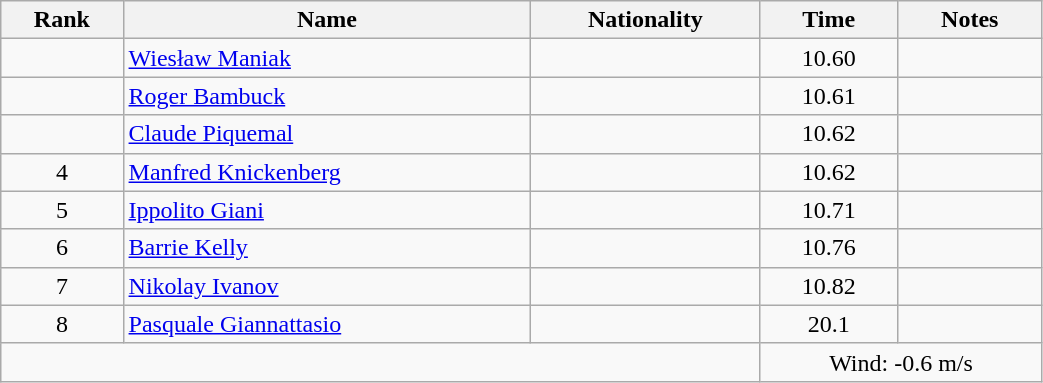<table class="wikitable sortable" style="text-align:center;width: 55%">
<tr>
<th>Rank</th>
<th>Name</th>
<th>Nationality</th>
<th>Time</th>
<th>Notes</th>
</tr>
<tr>
<td></td>
<td align=left><a href='#'>Wiesław Maniak</a></td>
<td align=left></td>
<td>10.60</td>
<td></td>
</tr>
<tr>
<td></td>
<td align=left><a href='#'>Roger Bambuck</a></td>
<td align=left></td>
<td>10.61</td>
<td></td>
</tr>
<tr>
<td></td>
<td align=left><a href='#'>Claude Piquemal</a></td>
<td align=left></td>
<td>10.62</td>
<td></td>
</tr>
<tr>
<td>4</td>
<td align=left><a href='#'>Manfred Knickenberg</a></td>
<td align=left></td>
<td>10.62</td>
<td></td>
</tr>
<tr>
<td>5</td>
<td align=left><a href='#'>Ippolito Giani</a></td>
<td align=left></td>
<td>10.71</td>
<td></td>
</tr>
<tr>
<td>6</td>
<td align=left><a href='#'>Barrie Kelly</a></td>
<td align=left></td>
<td>10.76</td>
<td></td>
</tr>
<tr>
<td>7</td>
<td align=left><a href='#'>Nikolay Ivanov</a></td>
<td align=left></td>
<td>10.82</td>
<td></td>
</tr>
<tr>
<td>8</td>
<td align=left><a href='#'>Pasquale Giannattasio</a></td>
<td align=left></td>
<td>20.1</td>
<td></td>
</tr>
<tr>
<td colspan="3"></td>
<td colspan="2">Wind: -0.6 m/s</td>
</tr>
</table>
